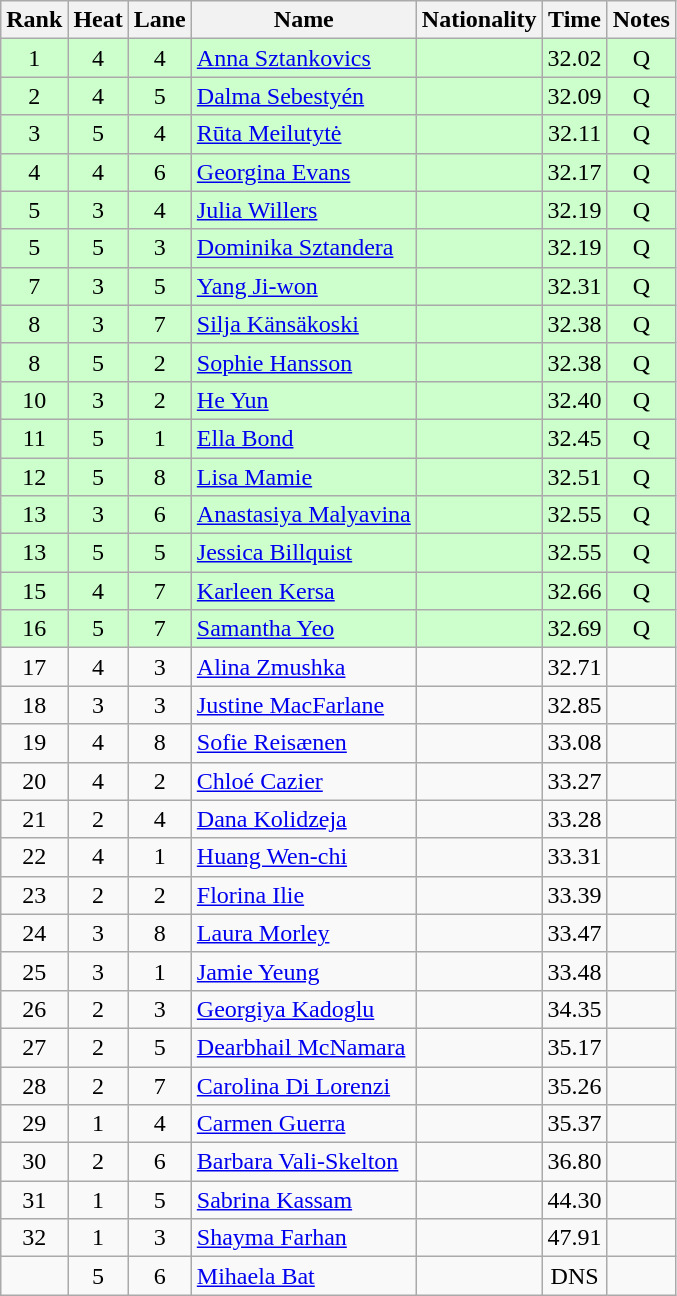<table class="wikitable sortable" style="text-align:center">
<tr>
<th>Rank</th>
<th>Heat</th>
<th>Lane</th>
<th>Name</th>
<th>Nationality</th>
<th>Time</th>
<th>Notes</th>
</tr>
<tr bgcolor=ccffcc>
<td>1</td>
<td>4</td>
<td>4</td>
<td align=left><a href='#'>Anna Sztankovics</a></td>
<td align=left></td>
<td>32.02</td>
<td>Q</td>
</tr>
<tr bgcolor=ccffcc>
<td>2</td>
<td>4</td>
<td>5</td>
<td align=left><a href='#'>Dalma Sebestyén</a></td>
<td align=left></td>
<td>32.09</td>
<td>Q</td>
</tr>
<tr bgcolor=ccffcc>
<td>3</td>
<td>5</td>
<td>4</td>
<td align=left><a href='#'>Rūta Meilutytė</a></td>
<td align=left></td>
<td>32.11</td>
<td>Q</td>
</tr>
<tr bgcolor=ccffcc>
<td>4</td>
<td>4</td>
<td>6</td>
<td align=left><a href='#'>Georgina Evans</a></td>
<td align=left></td>
<td>32.17</td>
<td>Q</td>
</tr>
<tr bgcolor=ccffcc>
<td>5</td>
<td>3</td>
<td>4</td>
<td align=left><a href='#'>Julia Willers</a></td>
<td align=left></td>
<td>32.19</td>
<td>Q</td>
</tr>
<tr bgcolor=ccffcc>
<td>5</td>
<td>5</td>
<td>3</td>
<td align=left><a href='#'>Dominika Sztandera</a></td>
<td align=left></td>
<td>32.19</td>
<td>Q</td>
</tr>
<tr bgcolor=ccffcc>
<td>7</td>
<td>3</td>
<td>5</td>
<td align=left><a href='#'>Yang Ji-won</a></td>
<td align=left></td>
<td>32.31</td>
<td>Q</td>
</tr>
<tr bgcolor=ccffcc>
<td>8</td>
<td>3</td>
<td>7</td>
<td align=left><a href='#'>Silja Känsäkoski</a></td>
<td align=left></td>
<td>32.38</td>
<td>Q</td>
</tr>
<tr bgcolor=ccffcc>
<td>8</td>
<td>5</td>
<td>2</td>
<td align=left><a href='#'>Sophie Hansson</a></td>
<td align=left></td>
<td>32.38</td>
<td>Q</td>
</tr>
<tr bgcolor=ccffcc>
<td>10</td>
<td>3</td>
<td>2</td>
<td align=left><a href='#'>He Yun</a></td>
<td align=left></td>
<td>32.40</td>
<td>Q</td>
</tr>
<tr bgcolor=ccffcc>
<td>11</td>
<td>5</td>
<td>1</td>
<td align=left><a href='#'>Ella Bond</a></td>
<td align=left></td>
<td>32.45</td>
<td>Q</td>
</tr>
<tr bgcolor=ccffcc>
<td>12</td>
<td>5</td>
<td>8</td>
<td align=left><a href='#'>Lisa Mamie</a></td>
<td align=left></td>
<td>32.51</td>
<td>Q</td>
</tr>
<tr bgcolor=ccffcc>
<td>13</td>
<td>3</td>
<td>6</td>
<td align=left><a href='#'>Anastasiya Malyavina</a></td>
<td align=left></td>
<td>32.55</td>
<td>Q</td>
</tr>
<tr bgcolor=ccffcc>
<td>13</td>
<td>5</td>
<td>5</td>
<td align=left><a href='#'>Jessica Billquist</a></td>
<td align=left></td>
<td>32.55</td>
<td>Q</td>
</tr>
<tr bgcolor=ccffcc>
<td>15</td>
<td>4</td>
<td>7</td>
<td align=left><a href='#'>Karleen Kersa</a></td>
<td align=left></td>
<td>32.66</td>
<td>Q</td>
</tr>
<tr bgcolor=ccffcc>
<td>16</td>
<td>5</td>
<td>7</td>
<td align=left><a href='#'>Samantha Yeo</a></td>
<td align=left></td>
<td>32.69</td>
<td>Q</td>
</tr>
<tr>
<td>17</td>
<td>4</td>
<td>3</td>
<td align=left><a href='#'>Alina Zmushka</a></td>
<td align=left></td>
<td>32.71</td>
<td></td>
</tr>
<tr>
<td>18</td>
<td>3</td>
<td>3</td>
<td align=left><a href='#'>Justine MacFarlane</a></td>
<td align=left></td>
<td>32.85</td>
<td></td>
</tr>
<tr>
<td>19</td>
<td>4</td>
<td>8</td>
<td align=left><a href='#'>Sofie Reisænen</a></td>
<td align=left></td>
<td>33.08</td>
<td></td>
</tr>
<tr>
<td>20</td>
<td>4</td>
<td>2</td>
<td align=left><a href='#'>Chloé Cazier</a></td>
<td align=left></td>
<td>33.27</td>
<td></td>
</tr>
<tr>
<td>21</td>
<td>2</td>
<td>4</td>
<td align=left><a href='#'>Dana Kolidzeja</a></td>
<td align=left></td>
<td>33.28</td>
<td></td>
</tr>
<tr>
<td>22</td>
<td>4</td>
<td>1</td>
<td align=left><a href='#'>Huang Wen-chi</a></td>
<td align=left></td>
<td>33.31</td>
<td></td>
</tr>
<tr>
<td>23</td>
<td>2</td>
<td>2</td>
<td align=left><a href='#'>Florina Ilie</a></td>
<td align=left></td>
<td>33.39</td>
<td></td>
</tr>
<tr>
<td>24</td>
<td>3</td>
<td>8</td>
<td align=left><a href='#'>Laura Morley</a></td>
<td align=left></td>
<td>33.47</td>
<td></td>
</tr>
<tr>
<td>25</td>
<td>3</td>
<td>1</td>
<td align=left><a href='#'>Jamie Yeung</a></td>
<td align=left></td>
<td>33.48</td>
<td></td>
</tr>
<tr>
<td>26</td>
<td>2</td>
<td>3</td>
<td align=left><a href='#'>Georgiya Kadoglu</a></td>
<td align=left></td>
<td>34.35</td>
<td></td>
</tr>
<tr>
<td>27</td>
<td>2</td>
<td>5</td>
<td align=left><a href='#'>Dearbhail McNamara</a></td>
<td align=left></td>
<td>35.17</td>
<td></td>
</tr>
<tr>
<td>28</td>
<td>2</td>
<td>7</td>
<td align=left><a href='#'>Carolina Di Lorenzi</a></td>
<td align=left></td>
<td>35.26</td>
<td></td>
</tr>
<tr>
<td>29</td>
<td>1</td>
<td>4</td>
<td align=left><a href='#'>Carmen Guerra</a></td>
<td align=left></td>
<td>35.37</td>
<td></td>
</tr>
<tr>
<td>30</td>
<td>2</td>
<td>6</td>
<td align=left><a href='#'>Barbara Vali-Skelton</a></td>
<td align=left></td>
<td>36.80</td>
<td></td>
</tr>
<tr>
<td>31</td>
<td>1</td>
<td>5</td>
<td align=left><a href='#'>Sabrina Kassam</a></td>
<td align=left></td>
<td>44.30</td>
<td></td>
</tr>
<tr>
<td>32</td>
<td>1</td>
<td>3</td>
<td align=left><a href='#'>Shayma Farhan</a></td>
<td align=left></td>
<td>47.91</td>
<td></td>
</tr>
<tr>
<td></td>
<td>5</td>
<td>6</td>
<td align=left><a href='#'>Mihaela Bat</a></td>
<td align=left></td>
<td>DNS</td>
<td></td>
</tr>
</table>
